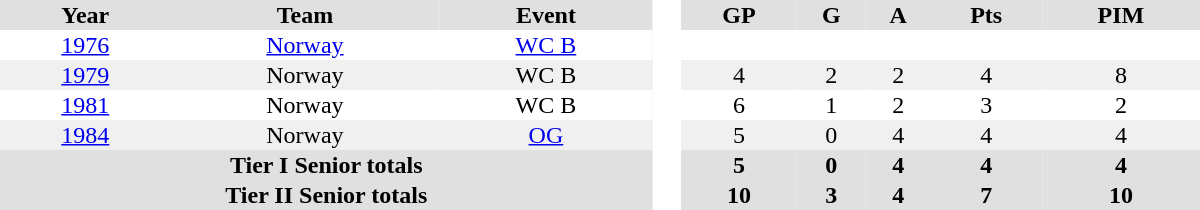<table border="0" cellpadding="1" cellspacing="0" style="text-align:center; width:50em">
<tr ALIGN="center" bgcolor="#e0e0e0">
<th>Year</th>
<th>Team</th>
<th>Event</th>
<th rowspan="99" bgcolor="#ffffff"> </th>
<th>GP</th>
<th>G</th>
<th>A</th>
<th>Pts</th>
<th>PIM</th>
</tr>
<tr>
<td><a href='#'>1976</a></td>
<td><a href='#'>Norway</a></td>
<td><a href='#'>WC B</a></td>
<td></td>
<td></td>
<td></td>
<td></td>
<td></td>
</tr>
<tr bgcolor="#f0f0f0">
<td><a href='#'>1979</a></td>
<td>Norway</td>
<td>WC B</td>
<td>4</td>
<td>2</td>
<td>2</td>
<td>4</td>
<td>8</td>
</tr>
<tr>
<td><a href='#'>1981</a></td>
<td>Norway</td>
<td>WC B</td>
<td>6</td>
<td>1</td>
<td>2</td>
<td>3</td>
<td>2</td>
</tr>
<tr bgcolor="#f0f0f0">
<td><a href='#'>1984</a></td>
<td>Norway</td>
<td><a href='#'>OG</a></td>
<td>5</td>
<td>0</td>
<td>4</td>
<td>4</td>
<td>4</td>
</tr>
<tr bgcolor="#e0e0e0">
<th colspan=3>Tier I Senior totals</th>
<th>5</th>
<th>0</th>
<th>4</th>
<th>4</th>
<th>4</th>
</tr>
<tr bgcolor="#e0e0e0">
<th colspan=3>Tier II Senior totals</th>
<th>10</th>
<th>3</th>
<th>4</th>
<th>7</th>
<th>10</th>
</tr>
</table>
